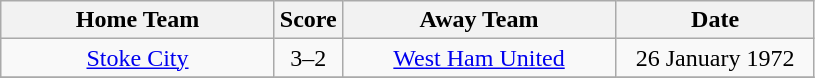<table class="wikitable" style="text-align:center;">
<tr>
<th width=175>Home Team</th>
<th width=20>Score</th>
<th width=175>Away Team</th>
<th width=125>Date</th>
</tr>
<tr>
<td><a href='#'>Stoke City</a></td>
<td>3–2</td>
<td><a href='#'>West Ham United</a></td>
<td>26 January 1972</td>
</tr>
<tr>
</tr>
</table>
